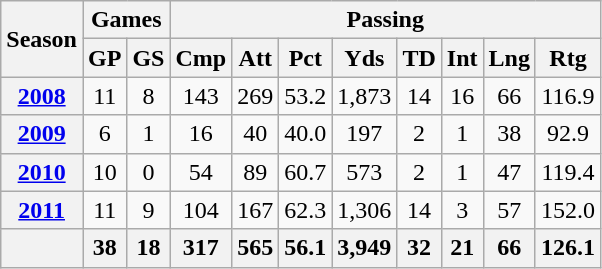<table class="wikitable" style="text-align:center;">
<tr>
<th rowspan="2">Season</th>
<th colspan="2">Games</th>
<th colspan="8">Passing</th>
</tr>
<tr>
<th>GP</th>
<th>GS</th>
<th>Cmp</th>
<th>Att</th>
<th>Pct</th>
<th>Yds</th>
<th>TD</th>
<th>Int</th>
<th>Lng</th>
<th>Rtg</th>
</tr>
<tr>
<th><a href='#'>2008</a></th>
<td>11</td>
<td>8</td>
<td>143</td>
<td>269</td>
<td>53.2</td>
<td>1,873</td>
<td>14</td>
<td>16</td>
<td>66</td>
<td>116.9</td>
</tr>
<tr>
<th><a href='#'>2009</a></th>
<td>6</td>
<td>1</td>
<td>16</td>
<td>40</td>
<td>40.0</td>
<td>197</td>
<td>2</td>
<td>1</td>
<td>38</td>
<td>92.9</td>
</tr>
<tr>
<th><a href='#'>2010</a></th>
<td>10</td>
<td>0</td>
<td>54</td>
<td>89</td>
<td>60.7</td>
<td>573</td>
<td>2</td>
<td>1</td>
<td>47</td>
<td>119.4</td>
</tr>
<tr>
<th><a href='#'>2011</a></th>
<td>11</td>
<td>9</td>
<td>104</td>
<td>167</td>
<td>62.3</td>
<td>1,306</td>
<td>14</td>
<td>3</td>
<td>57</td>
<td>152.0</td>
</tr>
<tr>
<th></th>
<th>38</th>
<th>18</th>
<th>317</th>
<th>565</th>
<th>56.1</th>
<th>3,949</th>
<th>32</th>
<th>21</th>
<th>66</th>
<th>126.1</th>
</tr>
</table>
